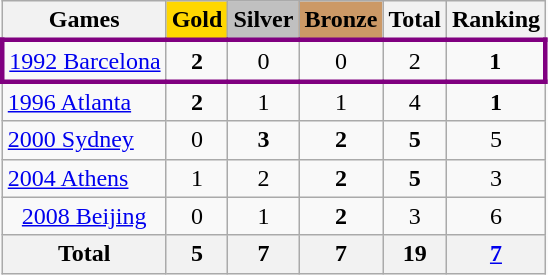<table class="wikitable sortable" style="text-align:center">
<tr>
<th>Games</th>
<th style="background-color:gold;">Gold</th>
<th style="background-color:silver;">Silver</th>
<th style="background-color:#c96;">Bronze</th>
<th>Total</th>
<th>Ranking</th>
</tr>
<tr align="center" style="border: 3px solid purple">
<td align="left"> <a href='#'>1992 Barcelona</a></td>
<td><strong>2</strong></td>
<td>0</td>
<td>0</td>
<td>2</td>
<td><strong>1</strong></td>
</tr>
<tr>
<td align="left"> <a href='#'>1996 Atlanta</a></td>
<td><strong>2</strong></td>
<td>1</td>
<td>1</td>
<td>4</td>
<td><strong>1</strong></td>
</tr>
<tr>
<td align="left"> <a href='#'>2000 Sydney</a></td>
<td>0</td>
<td><strong>3</strong></td>
<td><strong>2</strong></td>
<td><strong>5</strong></td>
<td>5</td>
</tr>
<tr>
<td align="left"> <a href='#'>2004 Athens</a></td>
<td>1</td>
<td>2</td>
<td><strong>2</strong></td>
<td><strong>5</strong></td>
<td>3</td>
</tr>
<tr>
<td> <a href='#'>2008 Beijing</a></td>
<td>0</td>
<td>1</td>
<td><strong>2</strong></td>
<td>3</td>
<td>6</td>
</tr>
<tr>
<th>Total</th>
<th>5</th>
<th>7</th>
<th>7</th>
<th>19</th>
<th><a href='#'>7</a></th>
</tr>
</table>
